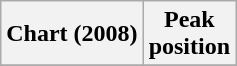<table class="wikitable plainrowheaders">
<tr>
<th scope="col">Chart (2008)</th>
<th scope="col">Peak<br>position</th>
</tr>
<tr>
</tr>
</table>
